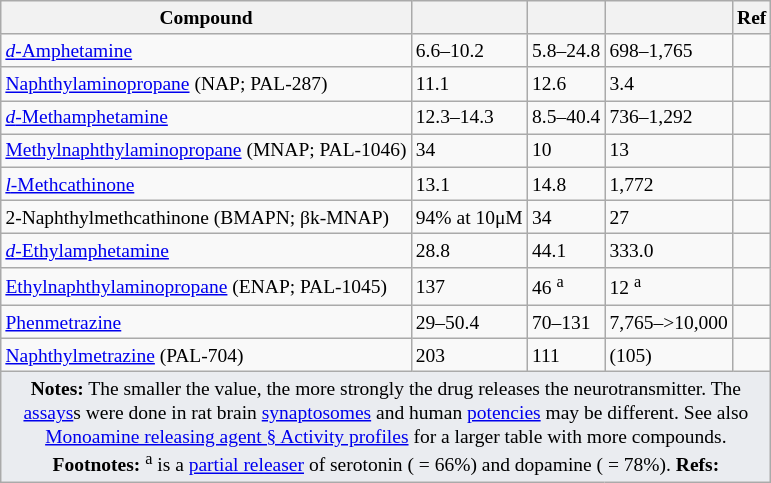<table class="wikitable" style="font-size:small;">
<tr>
<th>Compound</th>
<th data-sort-type="number"></th>
<th data-sort-type="number"></th>
<th data-sort-type="number"></th>
<th>Ref</th>
</tr>
<tr>
<td><a href='#'><em>d</em>-Amphetamine</a></td>
<td>6.6–10.2</td>
<td>5.8–24.8</td>
<td>698–1,765</td>
<td></td>
</tr>
<tr>
<td><a href='#'>Naphthylaminopropane</a> (NAP; PAL-287)</td>
<td>11.1</td>
<td>12.6</td>
<td>3.4</td>
<td></td>
</tr>
<tr>
<td><a href='#'><em>d</em>-Methamphetamine</a></td>
<td>12.3–14.3</td>
<td>8.5–40.4</td>
<td>736–1,292</td>
<td></td>
</tr>
<tr>
<td><a href='#'>Methylnaphthylaminopropane</a> (MNAP; PAL-1046)</td>
<td>34</td>
<td>10</td>
<td>13</td>
<td></td>
</tr>
<tr>
<td><a href='#'><em>l</em>-Methcathinone</a></td>
<td>13.1</td>
<td>14.8</td>
<td>1,772</td>
<td></td>
</tr>
<tr>
<td>2-Naphthylmethcathinone (BMAPN; βk-MNAP)</td>
<td>94% at 10μM</td>
<td>34</td>
<td>27</td>
<td></td>
</tr>
<tr>
<td><a href='#'><em>d</em>-Ethylamphetamine</a></td>
<td>28.8</td>
<td>44.1</td>
<td>333.0</td>
<td></td>
</tr>
<tr>
<td><a href='#'>Ethylnaphthylaminopropane</a> (ENAP; PAL-1045)</td>
<td>137</td>
<td>46 <sup>a</sup></td>
<td>12 <sup>a</sup></td>
<td></td>
</tr>
<tr>
<td><a href='#'>Phenmetrazine</a></td>
<td>29–50.4</td>
<td>70–131</td>
<td>7,765–>10,000</td>
<td></td>
</tr>
<tr>
<td><a href='#'>Naphthylmetrazine</a> (PAL-704)</td>
<td>203</td>
<td>111</td>
<td> (105)</td>
<td></td>
</tr>
<tr>
<td colspan="5" style="width: 1px; background-color:#eaecf0; text-align: center;"><strong>Notes:</strong> The smaller the value, the more strongly the drug releases the neurotransmitter. The <a href='#'>assays</a>s were done in rat brain <a href='#'>synaptosomes</a> and human <a href='#'>potencies</a> may be different. See also <a href='#'>Monoamine releasing agent § Activity profiles</a> for a larger table with more compounds. <strong>Footnotes:</strong> <sup>a</sup>  is a <a href='#'>partial releaser</a> of serotonin ( = 66%) and dopamine ( = 78%). <strong>Refs:</strong> </td>
</tr>
</table>
